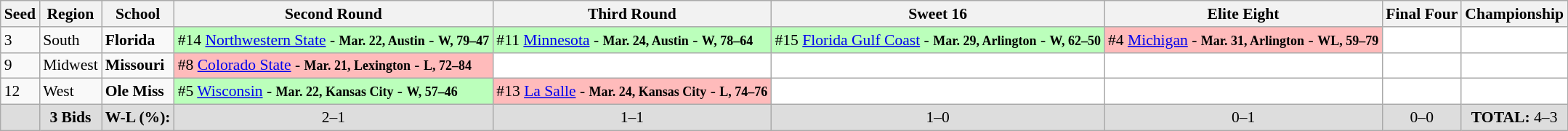<table class="sortable wikitable" style="white-space:nowrap; font-size:90%;">
<tr>
<th>Seed</th>
<th>Region</th>
<th>School</th>
<th>Second Round</th>
<th>Third Round</th>
<th>Sweet 16</th>
<th>Elite Eight</th>
<th>Final Four</th>
<th>Championship</th>
</tr>
<tr>
<td>3</td>
<td>South</td>
<td><strong>Florida</strong></td>
<td style="background:#bfb;">#14 <a href='#'>Northwestern State</a> - <strong><small>Mar. 22, Austin</small></strong> - <strong><small>W, 79–47</small></strong></td>
<td style="background:#bfb;">#11 <a href='#'>Minnesota</a> - <strong><small>Mar. 24, Austin</small></strong> - <strong><small>W, 78–64</small></strong></td>
<td style="background:#bfb;">#15 <a href='#'>Florida Gulf Coast</a> - <strong><small>Mar. 29, Arlington</small></strong> - <strong><small>W, 62–50</small></strong></td>
<td style="background:#fbb;">#4 <a href='#'>Michigan</a> - <strong><small>Mar. 31, Arlington</small></strong> - <strong><small>WL, 59–79</small></strong></td>
<td style="background:#fff;"></td>
<td style="background:#fff;"></td>
</tr>
<tr>
<td>9</td>
<td>Midwest</td>
<td><strong>Missouri</strong></td>
<td style="background:#fbb;">#8 <a href='#'>Colorado State</a> - <strong><small>Mar. 21, Lexington</small></strong> - <strong><small>L, 72–84</small></strong></td>
<td style="background:#fff;"></td>
<td style="background:#fff;"></td>
<td style="background:#fff;"></td>
<td style="background:#fff;"></td>
<td style="background:#fff;"></td>
</tr>
<tr>
<td>12</td>
<td>West</td>
<td><strong>Ole Miss</strong></td>
<td style="background:#bfb;">#5 <a href='#'>Wisconsin</a> - <strong><small>Mar. 22, Kansas City</small></strong> - <strong><small>W, 57–46</small></strong></td>
<td style="background:#fbb;">#13 <a href='#'>La Salle</a> - <strong><small>Mar. 24, Kansas City</small></strong> - <strong><small>L, 74–76</small></strong></td>
<td style="background:#fff;"></td>
<td style="background:#fff;"></td>
<td style="background:#fff;"></td>
<td style="background:#fff;"></td>
</tr>
<tr class="sortbottom"  style="text-align:center; background:#ddd;">
<td></td>
<td><strong>3 Bids</strong></td>
<td><strong>W-L (%):</strong></td>
<td>2–1 </td>
<td>1–1 </td>
<td>1–0 </td>
<td>0–1 </td>
<td>0–0 </td>
<td><strong>TOTAL:</strong> 4–3 </td>
</tr>
</table>
